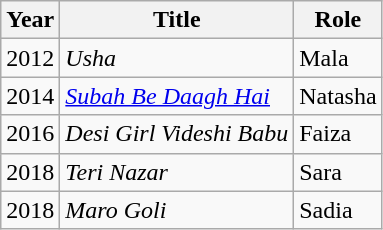<table class="wikitable">
<tr>
<th>Year</th>
<th>Title</th>
<th>Role</th>
</tr>
<tr>
<td>2012</td>
<td><em>Usha</em></td>
<td>Mala</td>
</tr>
<tr>
<td>2014</td>
<td><em><a href='#'>Subah Be Daagh Hai</a></em></td>
<td>Natasha</td>
</tr>
<tr>
<td>2016</td>
<td><em>Desi Girl Videshi Babu</em></td>
<td>Faiza</td>
</tr>
<tr>
<td>2018</td>
<td><em>Teri Nazar</em></td>
<td>Sara</td>
</tr>
<tr>
<td>2018</td>
<td><em>Maro Goli</em></td>
<td>Sadia</td>
</tr>
</table>
